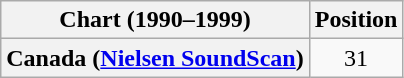<table class="wikitable plainrowheaders" style="text-align:center">
<tr>
<th>Chart (1990–1999)</th>
<th>Position</th>
</tr>
<tr>
<th scope="row">Canada (<a href='#'>Nielsen SoundScan</a>)</th>
<td>31</td>
</tr>
</table>
